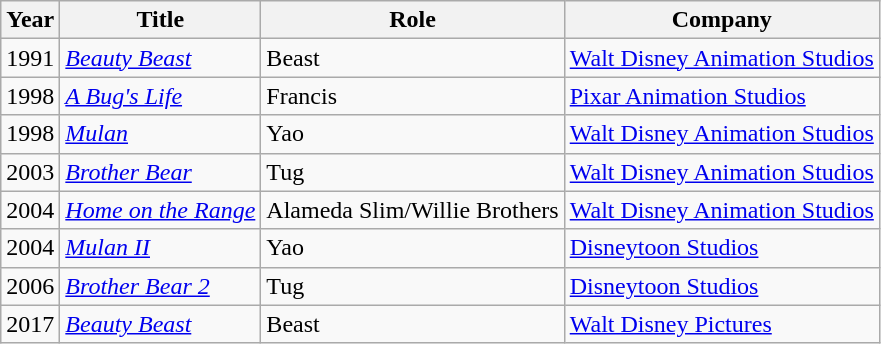<table class="wikitable">
<tr>
<th>Year</th>
<th>Title</th>
<th>Role</th>
<th>Company</th>
</tr>
<tr>
<td>1991</td>
<td><em><a href='#'>Beauty Beast</a></em></td>
<td>Beast</td>
<td><a href='#'>Walt Disney Animation Studios</a></td>
</tr>
<tr>
<td>1998</td>
<td><em><a href='#'>A Bug's Life</a></em></td>
<td>Francis</td>
<td><a href='#'>Pixar Animation Studios</a></td>
</tr>
<tr>
<td>1998</td>
<td><em><a href='#'>Mulan</a></em></td>
<td>Yao</td>
<td><a href='#'>Walt Disney Animation Studios</a></td>
</tr>
<tr>
<td>2003</td>
<td><em><a href='#'>Brother Bear</a></em></td>
<td>Tug</td>
<td><a href='#'>Walt Disney Animation Studios</a></td>
</tr>
<tr>
<td>2004</td>
<td><em><a href='#'>Home on the Range</a></em></td>
<td>Alameda Slim/Willie Brothers</td>
<td><a href='#'>Walt Disney Animation Studios</a></td>
</tr>
<tr>
<td>2004</td>
<td><em><a href='#'>Mulan II</a></em></td>
<td>Yao</td>
<td><a href='#'>Disneytoon Studios</a></td>
</tr>
<tr>
<td>2006</td>
<td><em><a href='#'>Brother Bear 2</a></em></td>
<td>Tug</td>
<td><a href='#'>Disneytoon Studios</a></td>
</tr>
<tr>
<td>2017</td>
<td><em><a href='#'>Beauty Beast</a></em></td>
<td>Beast</td>
<td><a href='#'>Walt Disney Pictures</a></td>
</tr>
</table>
